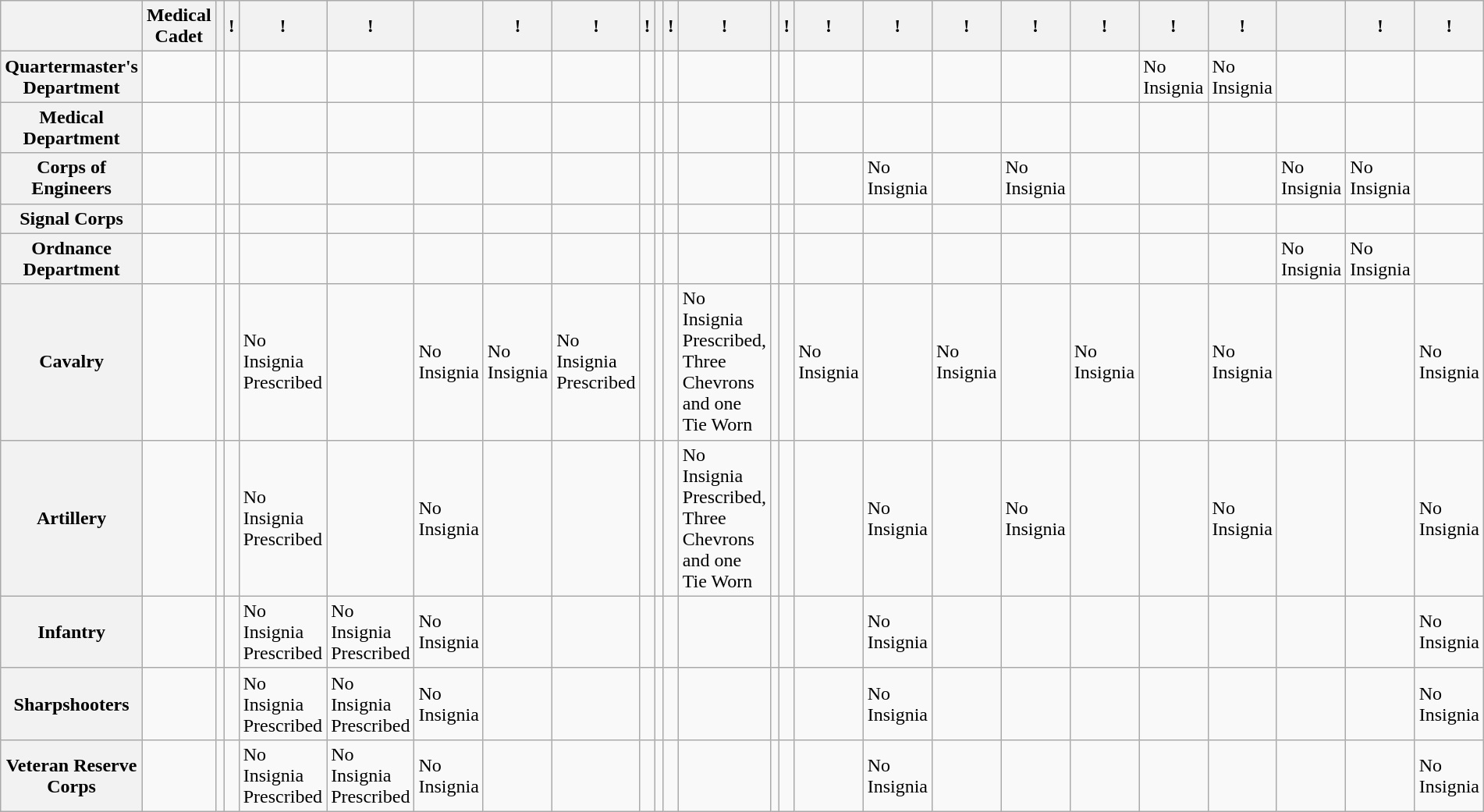<table class="wikitable">
<tr style="text-align:center;">
<th></th>
<th>Medical Cadet</th>
<th><small></small></th>
<th>!<small></small></th>
<th>!<small></small></th>
<th>!<small></small></th>
<th><small></small></th>
<th>!<small></small></th>
<th>!<small></small></th>
<th>!<small></small></th>
<th><small></small></th>
<th>!<small></small></th>
<th>!<small></small></th>
<th><small></small></th>
<th>!<small></small></th>
<th>!<small></small></th>
<th>!<small></small></th>
<th>!<small></small></th>
<th>!<small></small></th>
<th>!<small></small></th>
<th>!<small></small></th>
<th>!<small></small></th>
<th><small></small></th>
<th>!<small></small></th>
<th>!<small></small></th>
</tr>
<tr>
<th>Quartermaster's Department</th>
<td></td>
<td></td>
<td></td>
<td></td>
<td></td>
<td></td>
<td></td>
<td></td>
<td></td>
<td></td>
<td></td>
<td></td>
<td></td>
<td></td>
<td></td>
<td></td>
<td></td>
<td></td>
<td></td>
<td>No Insignia</td>
<td>No Insignia</td>
<td></td>
<td></td>
<td></td>
</tr>
<tr>
<th>Medical Department</th>
<td></td>
<td></td>
<td></td>
<td></td>
<td></td>
<td></td>
<td></td>
<td></td>
<td></td>
<td></td>
<td></td>
<td></td>
<td></td>
<td></td>
<td></td>
<td></td>
<td></td>
<td></td>
<td></td>
<td></td>
<td></td>
<td></td>
<td></td>
<td></td>
</tr>
<tr>
<th>Corps of Engineers</th>
<td></td>
<td></td>
<td></td>
<td></td>
<td></td>
<td></td>
<td></td>
<td></td>
<td></td>
<td></td>
<td></td>
<td></td>
<td></td>
<td></td>
<td></td>
<td>No Insignia</td>
<td></td>
<td>No Insignia</td>
<td></td>
<td></td>
<td></td>
<td>No Insignia</td>
<td>No Insignia</td>
<td></td>
</tr>
<tr>
<th>Signal Corps</th>
<td></td>
<td></td>
<td></td>
<td></td>
<td></td>
<td></td>
<td></td>
<td></td>
<td></td>
<td></td>
<td></td>
<td></td>
<td></td>
<td></td>
<td></td>
<td></td>
<td></td>
<td></td>
<td></td>
<td></td>
<td></td>
<td></td>
<td></td>
<td></td>
</tr>
<tr>
<th>Ordnance Department</th>
<td></td>
<td></td>
<td></td>
<td></td>
<td></td>
<td></td>
<td></td>
<td></td>
<td></td>
<td></td>
<td></td>
<td></td>
<td></td>
<td></td>
<td></td>
<td></td>
<td></td>
<td></td>
<td></td>
<td></td>
<td></td>
<td>No Insignia</td>
<td>No Insignia</td>
<td></td>
</tr>
<tr>
<th>Cavalry</th>
<td></td>
<td></td>
<td></td>
<td>No Insignia Prescribed</td>
<td></td>
<td>No Insignia</td>
<td>No Insignia</td>
<td>No Insignia Prescribed</td>
<td></td>
<td></td>
<td></td>
<td>No Insignia Prescribed, Three Chevrons and one Tie Worn</td>
<td></td>
<td></td>
<td>No Insignia</td>
<td></td>
<td>No Insignia</td>
<td></td>
<td>No Insignia</td>
<td></td>
<td>No Insignia</td>
<td></td>
<td></td>
<td>No Insignia</td>
</tr>
<tr>
<th>Artillery</th>
<td></td>
<td></td>
<td></td>
<td>No Insignia Prescribed</td>
<td></td>
<td>No Insignia</td>
<td></td>
<td></td>
<td></td>
<td></td>
<td></td>
<td>No Insignia Prescribed, Three Chevrons and one Tie Worn</td>
<td></td>
<td></td>
<td></td>
<td>No Insignia</td>
<td></td>
<td>No Insignia</td>
<td></td>
<td></td>
<td>No Insignia</td>
<td></td>
<td></td>
<td>No Insignia</td>
</tr>
<tr>
<th>Infantry</th>
<td></td>
<td></td>
<td></td>
<td>No Insignia Prescribed</td>
<td>No Insignia Prescribed</td>
<td>No Insignia</td>
<td></td>
<td></td>
<td></td>
<td></td>
<td></td>
<td></td>
<td></td>
<td></td>
<td></td>
<td>No Insignia</td>
<td></td>
<td></td>
<td></td>
<td></td>
<td></td>
<td></td>
<td></td>
<td>No Insignia</td>
</tr>
<tr>
<th>Sharpshooters</th>
<td></td>
<td></td>
<td></td>
<td>No Insignia Prescribed</td>
<td>No Insignia Prescribed</td>
<td>No Insignia</td>
<td></td>
<td></td>
<td></td>
<td></td>
<td></td>
<td></td>
<td></td>
<td></td>
<td></td>
<td>No Insignia</td>
<td></td>
<td></td>
<td></td>
<td></td>
<td></td>
<td></td>
<td></td>
<td>No Insignia</td>
</tr>
<tr>
<th>Veteran Reserve Corps</th>
<td></td>
<td></td>
<td></td>
<td>No Insignia Prescribed</td>
<td>No Insignia Prescribed</td>
<td>No Insignia</td>
<td></td>
<td></td>
<td></td>
<td></td>
<td></td>
<td></td>
<td></td>
<td></td>
<td></td>
<td>No Insignia</td>
<td></td>
<td></td>
<td></td>
<td></td>
<td></td>
<td></td>
<td></td>
<td>No Insignia</td>
</tr>
</table>
